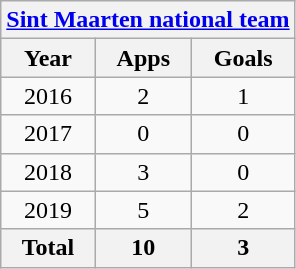<table class="wikitable" style="text-align:center">
<tr>
<th colspan=3><a href='#'>Sint Maarten national team</a></th>
</tr>
<tr>
<th>Year</th>
<th>Apps</th>
<th>Goals</th>
</tr>
<tr>
<td>2016</td>
<td>2</td>
<td>1</td>
</tr>
<tr>
<td>2017</td>
<td>0</td>
<td>0</td>
</tr>
<tr>
<td>2018</td>
<td>3</td>
<td>0</td>
</tr>
<tr>
<td>2019</td>
<td>5</td>
<td>2</td>
</tr>
<tr>
<th>Total</th>
<th>10</th>
<th>3</th>
</tr>
</table>
